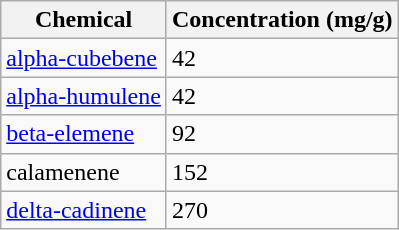<table class="wikitable">
<tr>
<th>Chemical</th>
<th>Concentration (mg/g)</th>
</tr>
<tr>
<td><a href='#'>alpha-cubebene</a></td>
<td>42</td>
</tr>
<tr>
<td><a href='#'>alpha-humulene</a></td>
<td>42</td>
</tr>
<tr>
<td><a href='#'>beta-elemene</a></td>
<td>92</td>
</tr>
<tr>
<td>calamenene</td>
<td>152</td>
</tr>
<tr>
<td><a href='#'>delta-cadinene</a></td>
<td>270</td>
</tr>
</table>
